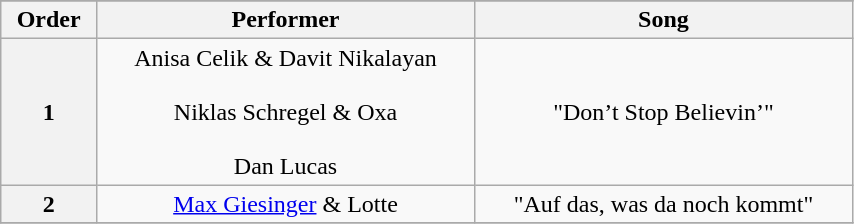<table class="wikitable" style="text-align:center; width:45%;">
<tr>
</tr>
<tr>
<th style="width:02%;">Order</th>
<th style="width:20%;">Performer</th>
<th style="width:20%;">Song</th>
</tr>
<tr>
<th>1</th>
<td>Anisa Celik & Davit Nikalayan<br><br>Niklas Schregel & Oxa<br><br>Dan Lucas<br></td>
<td>"Don’t Stop Believin’"</td>
</tr>
<tr>
<th>2</th>
<td><a href='#'>Max Giesinger</a> & Lotte</td>
<td>"Auf das, was da noch kommt"</td>
</tr>
<tr>
</tr>
</table>
